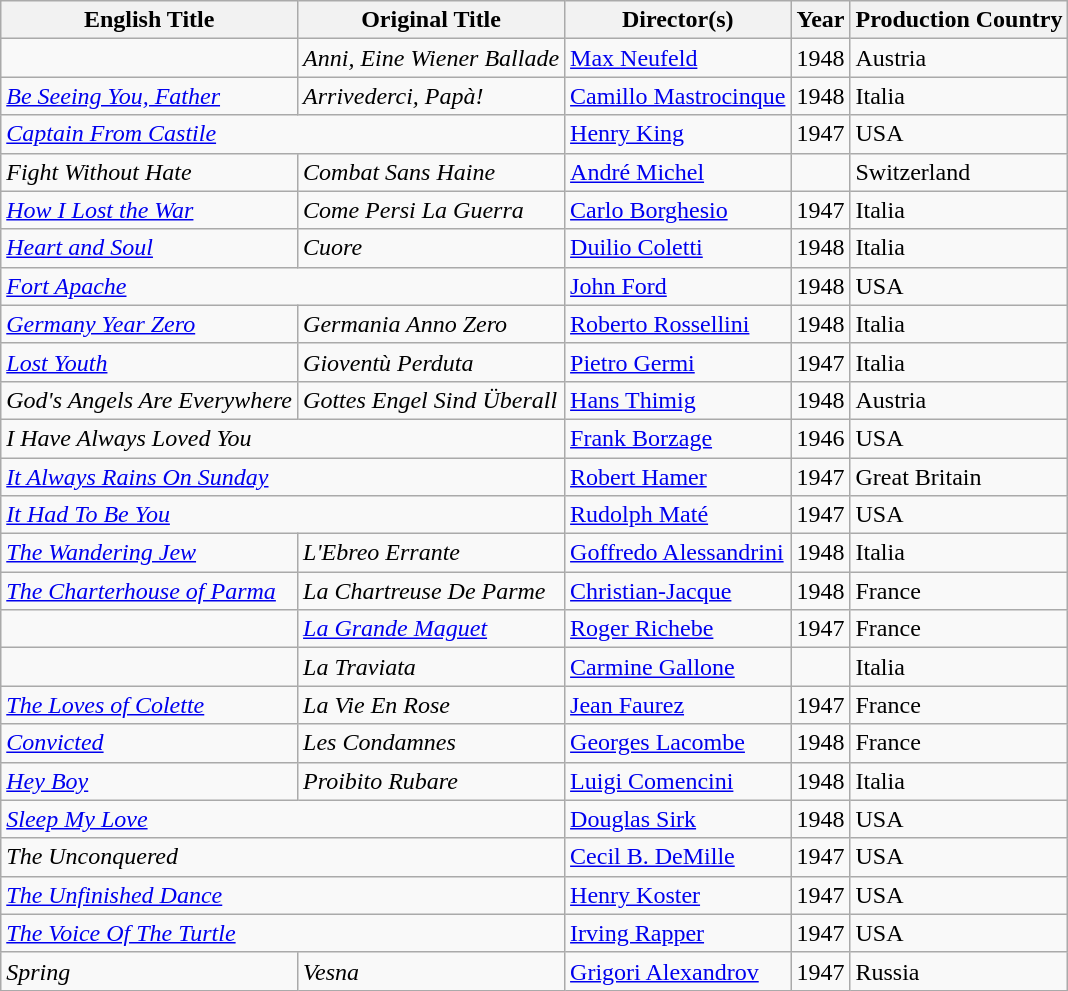<table class="wikitable sortable">
<tr>
<th>English Title</th>
<th>Original Title</th>
<th>Director(s)</th>
<th>Year</th>
<th>Production Country</th>
</tr>
<tr>
<td></td>
<td><em>Anni, Eine Wiener Ballade</em></td>
<td><a href='#'>Max Neufeld</a></td>
<td>1948</td>
<td>Austria</td>
</tr>
<tr>
<td><a href='#'><em>Be Seeing You, Father</em></a></td>
<td><em>Arrivederci, Papà!</em></td>
<td><a href='#'>Camillo Mastrocinque</a></td>
<td>1948</td>
<td>Italia</td>
</tr>
<tr>
<td colspan="2"><em><a href='#'>Captain From Castile</a></em></td>
<td><a href='#'>Henry King</a></td>
<td>1947</td>
<td>USA</td>
</tr>
<tr>
<td><em>Fight Without Hate</em></td>
<td><em>Combat Sans Haine</em></td>
<td><a href='#'>André Michel</a></td>
<td></td>
<td>Switzerland</td>
</tr>
<tr>
<td><a href='#'><em>How I Lost the War</em></a></td>
<td><em>Come Persi La Guerra</em></td>
<td><a href='#'>Carlo Borghesio</a></td>
<td>1947</td>
<td>Italia</td>
</tr>
<tr>
<td><a href='#'><em>Heart and Soul</em></a></td>
<td><em>Cuore</em></td>
<td><a href='#'>Duilio Coletti</a></td>
<td>1948</td>
<td>Italia</td>
</tr>
<tr>
<td colspan="2"><em><a href='#'>Fort Apache</a></em></td>
<td><a href='#'>John Ford</a></td>
<td>1948</td>
<td>USA</td>
</tr>
<tr>
<td><a href='#'><em>Germany Year Zero</em></a></td>
<td><em>Germania Anno Zero</em></td>
<td><a href='#'>Roberto Rossellini</a></td>
<td>1948</td>
<td>Italia</td>
</tr>
<tr>
<td><a href='#'><em>Lost Youth</em></a></td>
<td><em>Gioventù Perduta</em></td>
<td><a href='#'>Pietro Germi</a></td>
<td>1947</td>
<td>Italia</td>
</tr>
<tr>
<td><em>God's Angels Are Everywhere</em></td>
<td><em>Gottes Engel Sind Überall</em></td>
<td><a href='#'>Hans Thimig</a></td>
<td>1948</td>
<td>Austria</td>
</tr>
<tr>
<td colspan="2"><em>I Have Always Loved You</em></td>
<td><a href='#'>Frank Borzage</a></td>
<td>1946</td>
<td>USA</td>
</tr>
<tr>
<td colspan="2"><em><a href='#'>It Always Rains On Sunday</a></em></td>
<td><a href='#'>Robert Hamer</a></td>
<td>1947</td>
<td>Great Britain</td>
</tr>
<tr>
<td colspan="2"><em><a href='#'>It Had To Be You</a></em></td>
<td><a href='#'>Rudolph Maté</a></td>
<td>1947</td>
<td>USA</td>
</tr>
<tr>
<td><a href='#'><em>The Wandering Jew</em></a></td>
<td><em>L'Ebreo Errante</em></td>
<td><a href='#'>Goffredo Alessandrini</a></td>
<td>1948</td>
<td>Italia</td>
</tr>
<tr>
<td><a href='#'><em>The Charterhouse of Parma</em></a></td>
<td><em>La Chartreuse De Parme</em></td>
<td><a href='#'>Christian-Jacque</a></td>
<td>1948</td>
<td>France</td>
</tr>
<tr>
<td></td>
<td><em><a href='#'>La Grande Maguet</a></em></td>
<td><a href='#'>Roger Richebe</a></td>
<td>1947</td>
<td>France</td>
</tr>
<tr>
<td></td>
<td><em>La Traviata</em></td>
<td><a href='#'>Carmine Gallone</a></td>
<td></td>
<td>Italia</td>
</tr>
<tr>
<td><a href='#'><em>The Loves of Colette</em></a></td>
<td><em>La Vie En Rose</em></td>
<td><a href='#'>Jean Faurez</a></td>
<td>1947</td>
<td>France</td>
</tr>
<tr>
<td><a href='#'><em>Convicted</em></a></td>
<td><em>Les Condamnes</em></td>
<td><a href='#'>Georges Lacombe</a></td>
<td>1948</td>
<td>France</td>
</tr>
<tr>
<td><a href='#'><em>Hey Boy</em></a></td>
<td><em>Proibito Rubare</em></td>
<td><a href='#'>Luigi Comencini</a></td>
<td>1948</td>
<td>Italia</td>
</tr>
<tr>
<td colspan="2"><em><a href='#'>Sleep My Love</a></em></td>
<td><a href='#'>Douglas Sirk</a></td>
<td>1948</td>
<td>USA</td>
</tr>
<tr>
<td colspan="2"><em>The Unconquered</em></td>
<td><a href='#'>Cecil B. DeMille</a></td>
<td>1947</td>
<td>USA</td>
</tr>
<tr>
<td colspan="2"><em><a href='#'>The Unfinished Dance</a></em></td>
<td><a href='#'>Henry Koster</a></td>
<td>1947</td>
<td>USA</td>
</tr>
<tr>
<td colspan="2"><em><a href='#'>The Voice Of The Turtle</a></em></td>
<td><a href='#'>Irving Rapper</a></td>
<td>1947</td>
<td>USA</td>
</tr>
<tr>
<td><em>Spring</em></td>
<td><em>Vesna</em></td>
<td><a href='#'>Grigori Alexandrov</a></td>
<td>1947</td>
<td>Russia</td>
</tr>
</table>
